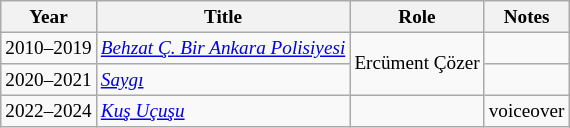<table class=wikitable style="font-size: 80%;">
<tr>
<th>Year</th>
<th>Title</th>
<th>Role</th>
<th>Notes</th>
</tr>
<tr>
<td>2010–2019</td>
<td><em><a href='#'>Behzat Ç. Bir Ankara Polisiyesi</a></em></td>
<td rowspan="2">Ercüment Çözer</td>
<td></td>
</tr>
<tr>
<td>2020–2021</td>
<td><em><a href='#'>Saygı</a></em></td>
<td></td>
</tr>
<tr>
<td>2022–2024</td>
<td><em><a href='#'>Kuş Uçuşu</a></em></td>
<td></td>
<td>voiceover</td>
</tr>
</table>
